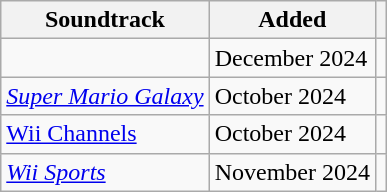<table class="wikitable sortable">
<tr>
<th>Soundtrack</th>
<th>Added</th>
<th class="unsortable"></th>
</tr>
<tr>
<td><em></em></td>
<td>December 2024</td>
<td align="center"></td>
</tr>
<tr>
<td><em><a href='#'>Super Mario Galaxy</a></em></td>
<td>October 2024</td>
<td></td>
</tr>
<tr>
<td><a href='#'>Wii Channels</a></td>
<td>October 2024</td>
<td></td>
</tr>
<tr>
<td><em><a href='#'>Wii Sports</a></em></td>
<td>November 2024</td>
<td align="center"></td>
</tr>
</table>
